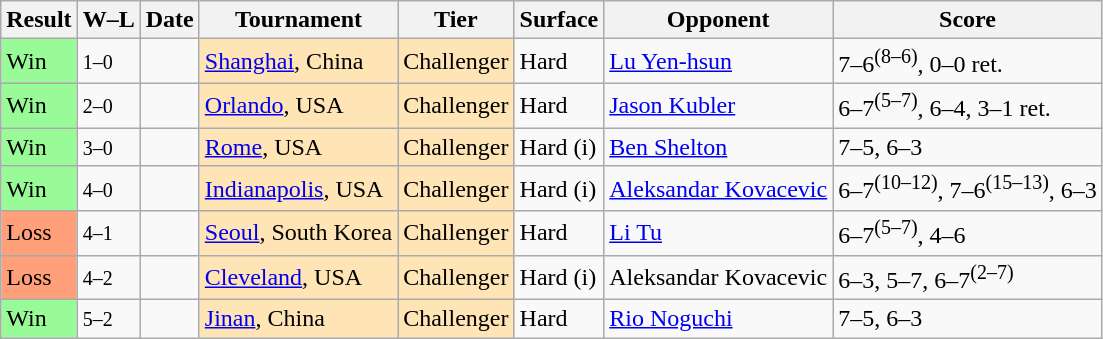<table class="sortable wikitable">
<tr>
<th>Result</th>
<th class="unsortable">W–L</th>
<th>Date</th>
<th>Tournament</th>
<th>Tier</th>
<th>Surface</th>
<th>Opponent</th>
<th class="unsortable">Score</th>
</tr>
<tr>
<td bgcolor=98FB98>Win</td>
<td><small>1–0</small></td>
<td><a href='#'></a></td>
<td style="background:moccasin;"><a href='#'>Shanghai</a>, China</td>
<td style="background:moccasin;">Challenger</td>
<td>Hard</td>
<td> <a href='#'>Lu Yen-hsun</a></td>
<td>7–6<sup>(8–6)</sup>, 0–0 ret.</td>
</tr>
<tr>
<td bgcolor=98FB98>Win</td>
<td><small>2–0</small></td>
<td><a href='#'></a></td>
<td style="background:moccasin;"><a href='#'>Orlando</a>, USA</td>
<td style="background:moccasin;">Challenger</td>
<td>Hard</td>
<td> <a href='#'>Jason Kubler</a></td>
<td>6–7<sup>(5–7)</sup>, 6–4, 3–1 ret.</td>
</tr>
<tr>
<td bgcolor=98FB98>Win</td>
<td><small>3–0</small></td>
<td><a href='#'></a></td>
<td style="background:moccasin;"><a href='#'>Rome</a>, USA</td>
<td style="background:moccasin;">Challenger</td>
<td>Hard (i)</td>
<td> <a href='#'>Ben Shelton</a></td>
<td>7–5, 6–3</td>
</tr>
<tr>
<td bgcolor=98FB98>Win</td>
<td><small>4–0</small></td>
<td><a href='#'></a></td>
<td style="background:moccasin;"><a href='#'>Indianapolis</a>, USA</td>
<td style="background:moccasin;">Challenger</td>
<td>Hard (i)</td>
<td> <a href='#'>Aleksandar Kovacevic</a></td>
<td>6–7<sup>(10–12)</sup>, 7–6<sup>(15–13)</sup>, 6–3</td>
</tr>
<tr>
<td bgcolor=FFA07A>Loss</td>
<td><small>4–1</small></td>
<td><a href='#'></a></td>
<td style="background:moccasin;"><a href='#'>Seoul</a>, South Korea</td>
<td style="background:moccasin;">Challenger</td>
<td>Hard</td>
<td> <a href='#'>Li Tu</a></td>
<td>6–7<sup>(5–7)</sup>, 4–6</td>
</tr>
<tr>
<td bgcolor=FFA07A>Loss</td>
<td><small>4–2</small></td>
<td><a href='#'></a></td>
<td style="background:moccasin;"><a href='#'>Cleveland</a>, USA</td>
<td style="background:moccasin;">Challenger</td>
<td>Hard (i)</td>
<td> Aleksandar Kovacevic</td>
<td>6–3, 5–7, 6–7<sup>(2–7)</sup></td>
</tr>
<tr>
<td bgcolor=98FB98>Win</td>
<td><small>5–2</small></td>
<td><a href='#'></a></td>
<td style="background:moccasin;"><a href='#'>Jinan</a>, China</td>
<td style="background:moccasin;">Challenger</td>
<td>Hard</td>
<td> <a href='#'>Rio Noguchi</a></td>
<td>7–5, 6–3</td>
</tr>
</table>
